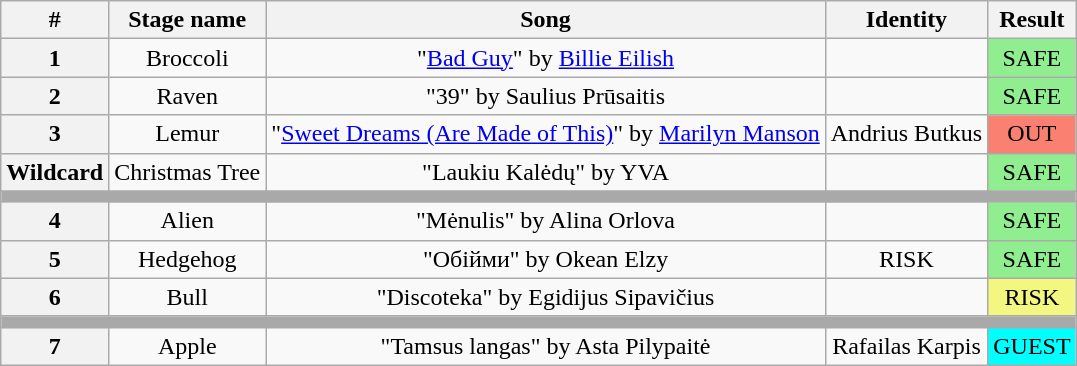<table class="wikitable plainrowheaders" style="text-align: center;">
<tr>
<th>#</th>
<th>Stage name</th>
<th>Song</th>
<th>Identity</th>
<th>Result</th>
</tr>
<tr>
<th>1</th>
<td>Broccoli</td>
<td>"<a href='#'>Bad Guy</a>" by <a href='#'>Billie Eilish</a></td>
<td></td>
<td bgcolor="lightgreen">SAFE</td>
</tr>
<tr>
<th>2</th>
<td>Raven</td>
<td>"39" by Saulius Prūsaitis</td>
<td></td>
<td bgcolor="lightgreen">SAFE</td>
</tr>
<tr>
<th>3</th>
<td>Lemur</td>
<td>"<a href='#'>Sweet Dreams (Are Made of This)</a>" by <a href='#'>Marilyn Manson</a></td>
<td>Andrius Butkus</td>
<td bgcolor=salmon>OUT</td>
</tr>
<tr>
<th>Wildcard</th>
<td>Christmas Tree</td>
<td>"Laukiu Kalėdų" by YVA</td>
<td></td>
<td bgcolor="lightgreen">SAFE</td>
</tr>
<tr>
<td colspan="5" style="background:darkgray"></td>
</tr>
<tr>
<th>4</th>
<td>Alien</td>
<td>"Mėnulis" by Alina Orlova</td>
<td></td>
<td bgcolor="lightgreen">SAFE</td>
</tr>
<tr>
<th>5</th>
<td>Hedgehog</td>
<td>"Обійми" by Okean Elzy</td>
<td>RISK</td>
<td bgcolor="lightgreen">SAFE</td>
</tr>
<tr>
<th>6</th>
<td>Bull</td>
<td>"Discoteka" by Egidijus Sipavičius</td>
<td></td>
<td bgcolor="#F3F781">RISK</td>
</tr>
<tr>
<td colspan="5" style="background:darkgray"></td>
</tr>
<tr>
<th>7</th>
<td>Apple</td>
<td>"Tamsus langas" by Asta Pilypaitė</td>
<td>Rafailas Karpis</td>
<td bgcolor=#00ffff>GUEST</td>
</tr>
</table>
